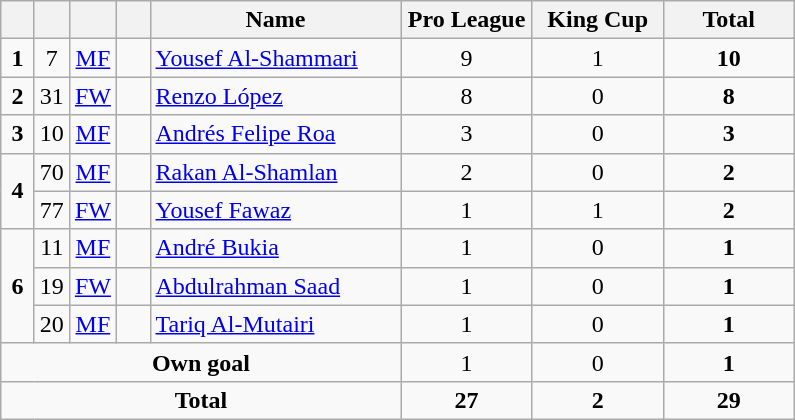<table class="wikitable" style="text-align:center">
<tr>
<th width=15></th>
<th width=15></th>
<th width=15></th>
<th width=15></th>
<th width=160>Name</th>
<th width=80>Pro League</th>
<th width=80>King Cup</th>
<th width=80>Total</th>
</tr>
<tr>
<td><strong>1</strong></td>
<td>7</td>
<td><a href='#'>MF</a></td>
<td></td>
<td align=left><a href='#'>Yousef Al-Shammari</a></td>
<td>9</td>
<td>1</td>
<td><strong>10</strong></td>
</tr>
<tr>
<td><strong>2</strong></td>
<td>31</td>
<td><a href='#'>FW</a></td>
<td></td>
<td align=left><a href='#'>Renzo López</a></td>
<td>8</td>
<td>0</td>
<td><strong>8</strong></td>
</tr>
<tr>
<td><strong>3</strong></td>
<td>10</td>
<td><a href='#'>MF</a></td>
<td></td>
<td align=left><a href='#'>Andrés Felipe Roa</a></td>
<td>3</td>
<td>0</td>
<td><strong>3</strong></td>
</tr>
<tr>
<td rowspan=2><strong>4</strong></td>
<td>70</td>
<td><a href='#'>MF</a></td>
<td></td>
<td align=left><a href='#'>Rakan Al-Shamlan</a></td>
<td>2</td>
<td>0</td>
<td><strong>2</strong></td>
</tr>
<tr>
<td>77</td>
<td><a href='#'>FW</a></td>
<td></td>
<td align=left><a href='#'>Yousef Fawaz</a></td>
<td>1</td>
<td>1</td>
<td><strong>2</strong></td>
</tr>
<tr>
<td rowspan=3><strong>6</strong></td>
<td>11</td>
<td><a href='#'>MF</a></td>
<td></td>
<td align=left><a href='#'>André Bukia</a></td>
<td>1</td>
<td>0</td>
<td><strong>1</strong></td>
</tr>
<tr>
<td>19</td>
<td><a href='#'>FW</a></td>
<td></td>
<td align=left><a href='#'>Abdulrahman Saad</a></td>
<td>1</td>
<td>0</td>
<td><strong>1</strong></td>
</tr>
<tr>
<td>20</td>
<td><a href='#'>MF</a></td>
<td></td>
<td align=left><a href='#'>Tariq Al-Mutairi</a></td>
<td>1</td>
<td>0</td>
<td><strong>1</strong></td>
</tr>
<tr>
<td colspan=5><strong>Own goal</strong></td>
<td>1</td>
<td>0</td>
<td><strong>1</strong></td>
</tr>
<tr>
<td colspan=5><strong>Total</strong></td>
<td><strong>27</strong></td>
<td><strong>2</strong></td>
<td><strong>29</strong></td>
</tr>
</table>
